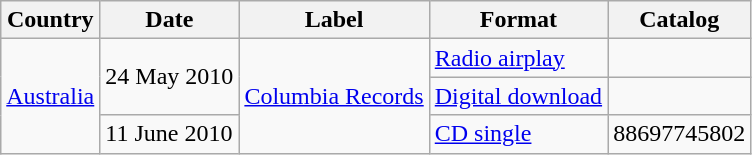<table class="wikitable">
<tr>
<th>Country</th>
<th>Date</th>
<th>Label</th>
<th>Format</th>
<th>Catalog</th>
</tr>
<tr>
<td rowspan="3"><a href='#'>Australia</a></td>
<td rowspan="2">24 May 2010</td>
<td rowspan="3"><a href='#'>Columbia Records</a></td>
<td><a href='#'>Radio airplay</a></td>
<td></td>
</tr>
<tr>
<td><a href='#'>Digital download</a></td>
<td></td>
</tr>
<tr>
<td>11 June 2010</td>
<td><a href='#'>CD single</a></td>
<td>88697745802</td>
</tr>
</table>
